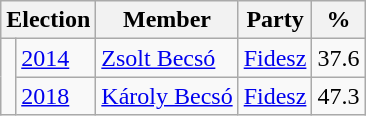<table class=wikitable>
<tr>
<th colspan=2>Election</th>
<th>Member</th>
<th>Party</th>
<th>%</th>
</tr>
<tr>
<td rowspan=2 bgcolor=></td>
<td><a href='#'>2014</a></td>
<td><a href='#'>Zsolt Becsó</a></td>
<td><a href='#'>Fidesz</a></td>
<td align=right>37.6</td>
</tr>
<tr>
<td><a href='#'>2018</a></td>
<td><a href='#'>Károly Becsó</a></td>
<td><a href='#'>Fidesz</a></td>
<td align=right>47.3</td>
</tr>
</table>
